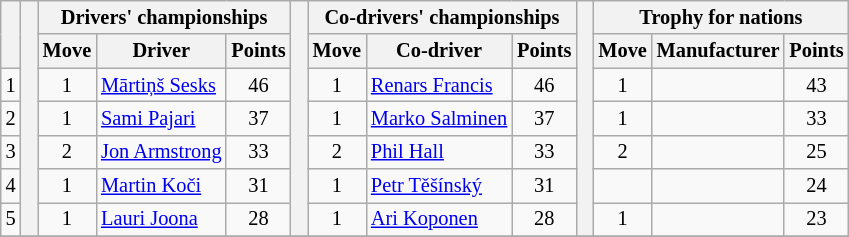<table class="wikitable" style="font-size:85%;">
<tr>
<th rowspan="2"></th>
<th rowspan="7" style="width:5px;"></th>
<th colspan="3">Drivers' championships</th>
<th rowspan="7" style="width:5px;"></th>
<th colspan="3" nowrap>Co-drivers' championships</th>
<th rowspan="7" style="width:5px;"></th>
<th colspan="3" nowrap>Trophy for nations</th>
</tr>
<tr>
<th>Move</th>
<th>Driver</th>
<th>Points</th>
<th>Move</th>
<th>Co-driver</th>
<th>Points</th>
<th>Move</th>
<th>Manufacturer</th>
<th>Points</th>
</tr>
<tr>
<td align="center">1</td>
<td align="center"> 1</td>
<td><a href='#'>Mārtiņš Sesks</a></td>
<td align="center">46</td>
<td align="center"> 1</td>
<td><a href='#'>Renars Francis</a></td>
<td align="center">46</td>
<td align="center"> 1</td>
<td></td>
<td align="center">43</td>
</tr>
<tr>
<td align="center">2</td>
<td align="center"> 1</td>
<td><a href='#'>Sami Pajari</a></td>
<td align="center">37</td>
<td align="center"> 1</td>
<td><a href='#'>Marko Salminen</a></td>
<td align="center">37</td>
<td align="center"> 1</td>
<td></td>
<td align="center">33</td>
</tr>
<tr>
<td align="center">3</td>
<td align="center"> 2</td>
<td><a href='#'>Jon Armstrong</a></td>
<td align="center">33</td>
<td align="center"> 2</td>
<td><a href='#'>Phil Hall</a></td>
<td align="center">33</td>
<td align="center"> 2</td>
<td></td>
<td align="center">25</td>
</tr>
<tr>
<td align="center">4</td>
<td align="center"> 1</td>
<td><a href='#'>Martin Koči</a></td>
<td align="center">31</td>
<td align="center"> 1</td>
<td><a href='#'>Petr Těšínský</a></td>
<td align="center">31</td>
<td align="center"></td>
<td></td>
<td align="center">24</td>
</tr>
<tr>
<td align="center">5</td>
<td align="center"> 1</td>
<td><a href='#'>Lauri Joona</a></td>
<td align="center">28</td>
<td align="center"> 1</td>
<td><a href='#'>Ari Koponen</a></td>
<td align="center">28</td>
<td align="center"> 1</td>
<td></td>
<td align="center">23</td>
</tr>
<tr>
</tr>
</table>
